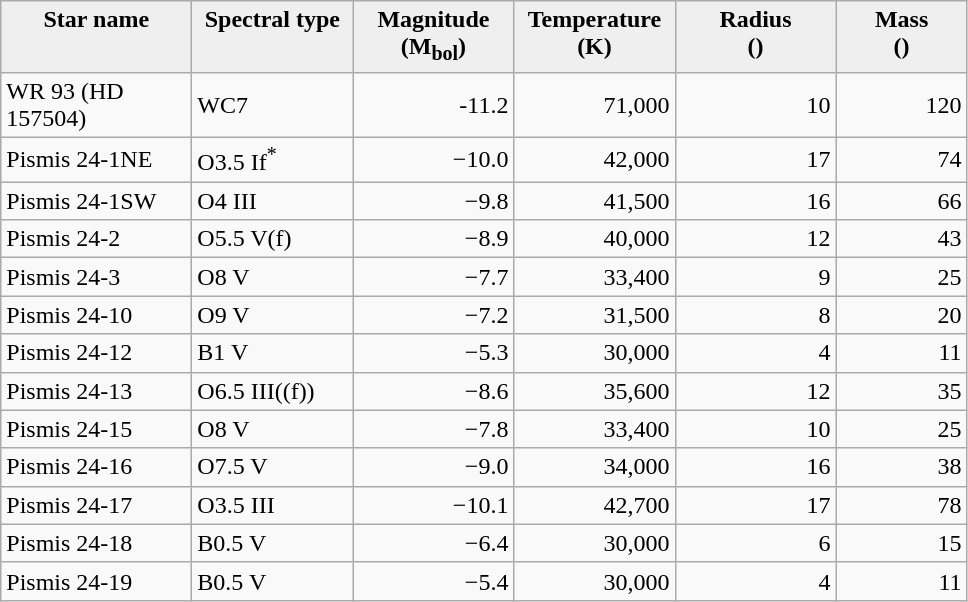<table class="wikitable sortable">
<tr>
<th style="background:#efefef;" valign="top" width="120">Star name</th>
<th style="background:#efefef;" valign="top" width="100">Spectral type</th>
<th style="background:#efefef;" valign="top" width="100">Magnitude<br>(M<sub>bol</sub>)</th>
<th style="background:#efefef;" valign="top" width="100">Temperature<br>(K)</th>
<th style="background:#efefef;" valign="top" width="100">Radius<br>()</th>
<th style="background:#efefef;" valign="top" width="80">Mass<br>()</th>
</tr>
<tr>
<td>WR 93 (HD 157504)</td>
<td>WC7</td>
<td align="right">-11.2</td>
<td align="right">71,000</td>
<td align="right">10</td>
<td align="right">120</td>
</tr>
<tr>
<td>Pismis 24-1NE</td>
<td>O3.5 If<sup>*</sup></td>
<td align="right">−10.0</td>
<td align="right">42,000</td>
<td align="right">17</td>
<td align="right">74</td>
</tr>
<tr>
<td>Pismis 24-1SW</td>
<td>O4 III</td>
<td align="right">−9.8</td>
<td align="right">41,500</td>
<td align="right">16</td>
<td align="right">66</td>
</tr>
<tr>
<td>Pismis 24-2</td>
<td>O5.5 V(f)</td>
<td align="right">−8.9</td>
<td align="right">40,000</td>
<td align="right">12</td>
<td align="right">43</td>
</tr>
<tr>
<td>Pismis 24-3</td>
<td>O8 V</td>
<td align="right">−7.7</td>
<td align="right">33,400</td>
<td align="right">9</td>
<td align="right">25</td>
</tr>
<tr>
<td>Pismis 24-10</td>
<td>O9 V</td>
<td align="right">−7.2</td>
<td align="right">31,500</td>
<td align="right">8</td>
<td align="right">20</td>
</tr>
<tr>
<td>Pismis 24-12</td>
<td>B1 V</td>
<td align="right">−5.3</td>
<td align="right">30,000</td>
<td align="right">4</td>
<td align="right">11</td>
</tr>
<tr>
<td>Pismis 24-13</td>
<td>O6.5 III((f))</td>
<td align="right">−8.6</td>
<td align="right">35,600</td>
<td align="right">12</td>
<td align="right">35</td>
</tr>
<tr>
<td>Pismis 24-15</td>
<td>O8 V</td>
<td align="right">−7.8</td>
<td align="right">33,400</td>
<td align="right">10</td>
<td align="right">25</td>
</tr>
<tr>
<td>Pismis 24-16</td>
<td>O7.5 V</td>
<td align="right">−9.0</td>
<td align="right">34,000</td>
<td align="right">16</td>
<td align="right">38</td>
</tr>
<tr>
<td>Pismis 24-17</td>
<td>O3.5 III</td>
<td align="right">−10.1</td>
<td align="right">42,700</td>
<td align="right">17</td>
<td align="right">78</td>
</tr>
<tr>
<td>Pismis 24-18</td>
<td>B0.5 V</td>
<td align="right">−6.4</td>
<td align="right">30,000</td>
<td align="right">6</td>
<td align="right">15</td>
</tr>
<tr>
<td>Pismis 24-19</td>
<td>B0.5 V</td>
<td align="right">−5.4</td>
<td align="right">30,000</td>
<td align="right">4</td>
<td align="right">11</td>
</tr>
</table>
